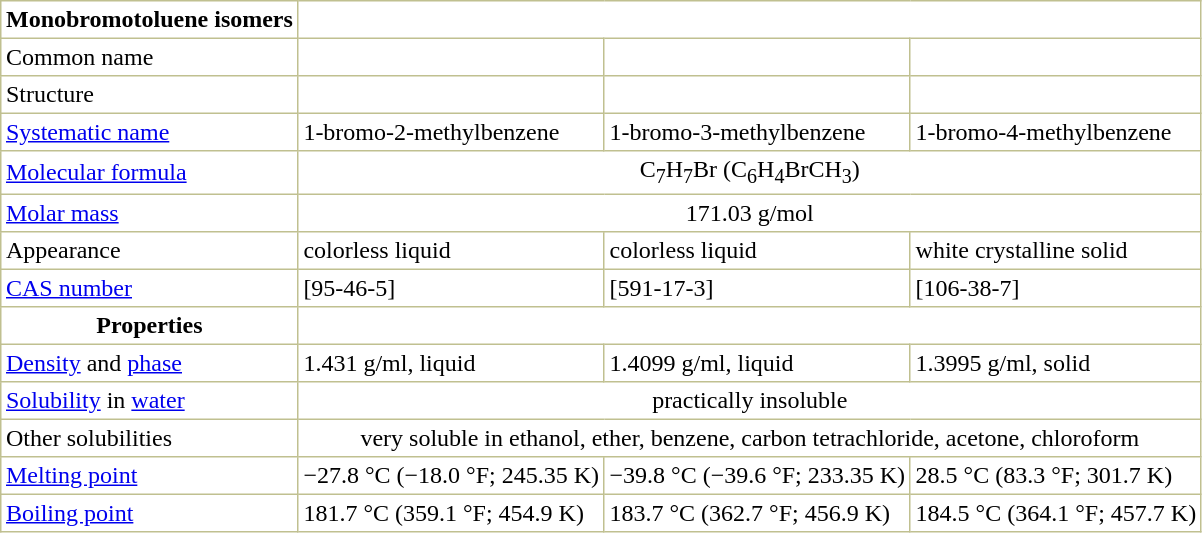<table align="center" border="1" cellspacing="0" cellpadding="3" style="margin: 0 0 0 0.5em; background: #FFFFFF; border-collapse: collapse; border-color: #C0C090;">
<tr>
<th>Monobromotoluene isomers</th>
</tr>
<tr>
<td>Common name</td>
<td></td>
<td></td>
<td></td>
</tr>
<tr>
<td>Structure</td>
<td align="center"></td>
<td align="center"></td>
<td align="center"></td>
</tr>
<tr>
<td><a href='#'>Systematic name</a></td>
<td>1-bromo-2-methylbenzene</td>
<td>1-bromo-3-methylbenzene</td>
<td>1-bromo-4-methylbenzene</td>
</tr>
<tr>
<td><a href='#'>Molecular formula</a></td>
<td align="center" colspan="3">C<sub>7</sub>H<sub>7</sub>Br (C<sub>6</sub>H<sub>4</sub>BrCH<sub>3</sub>)</td>
</tr>
<tr>
<td><a href='#'>Molar mass</a></td>
<td align="center" colspan="3">171.03 g/mol</td>
</tr>
<tr>
<td>Appearance</td>
<td>colorless liquid</td>
<td>colorless liquid</td>
<td>white crystalline solid</td>
</tr>
<tr>
<td><a href='#'>CAS number</a></td>
<td>[95-46-5]</td>
<td>[591-17-3]</td>
<td>[106-38-7]</td>
</tr>
<tr>
<th>Properties</th>
</tr>
<tr>
<td><a href='#'>Density</a> and <a href='#'>phase</a></td>
<td>1.431 g/ml, liquid</td>
<td>1.4099 g/ml, liquid</td>
<td>1.3995 g/ml, solid</td>
</tr>
<tr>
<td><a href='#'>Solubility</a> in <a href='#'>water</a></td>
<td align="center" colspan="3">practically insoluble</td>
</tr>
<tr>
<td>Other solubilities</td>
<td align="center" colspan="4">very soluble in ethanol, ether, benzene, carbon tetrachloride, acetone, chloroform</td>
</tr>
<tr>
<td><a href='#'>Melting point</a></td>
<td>−27.8 °C (−18.0 °F; 245.35 K)</td>
<td>−39.8 °C (−39.6 °F; 233.35 K)</td>
<td>28.5 °C (83.3 °F; 301.7 K)</td>
</tr>
<tr>
<td><a href='#'>Boiling point</a></td>
<td>181.7 °C (359.1 °F; 454.9 K)</td>
<td>183.7 °C (362.7 °F; 456.9 K)</td>
<td>184.5 °C (364.1 °F; 457.7 K)</td>
</tr>
</table>
